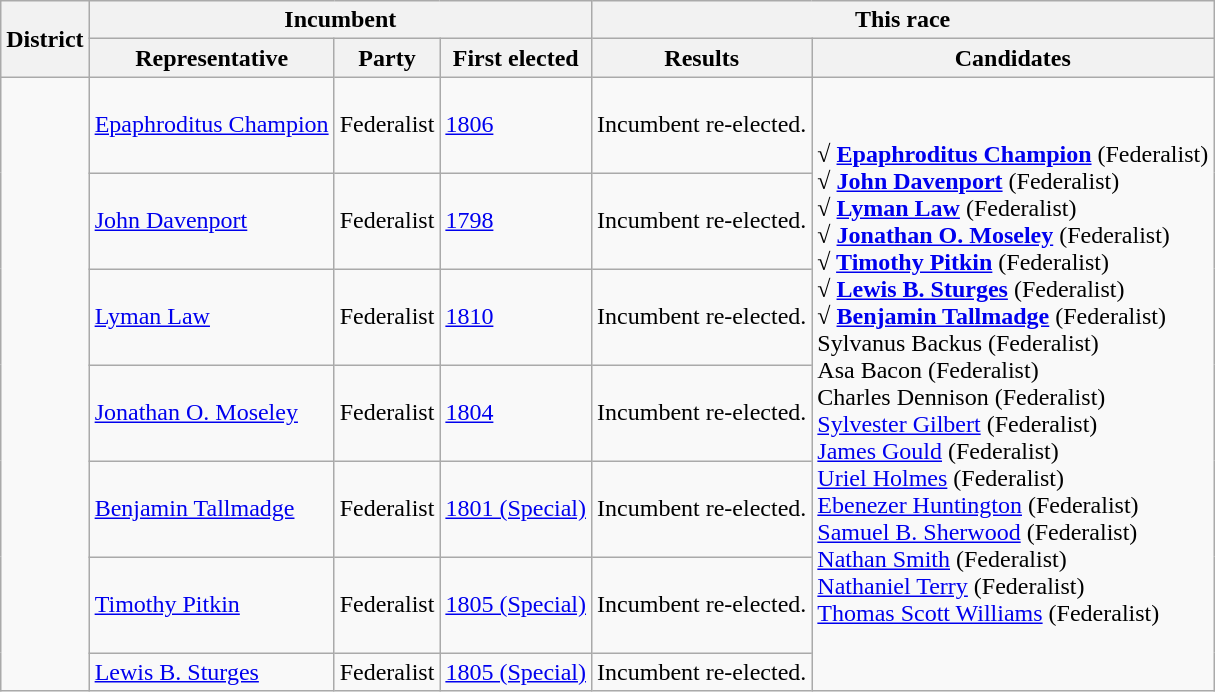<table class=wikitable>
<tr>
<th rowspan=2>District</th>
<th colspan=3>Incumbent</th>
<th colspan=2>This race</th>
</tr>
<tr>
<th>Representative</th>
<th>Party</th>
<th>First elected</th>
<th>Results</th>
<th>Candidates</th>
</tr>
<tr style="height:4em">
<td rowspan=7><br></td>
<td><a href='#'>Epaphroditus Champion</a></td>
<td>Federalist</td>
<td><a href='#'>1806</a></td>
<td>Incumbent re-elected.</td>
<td rowspan=7 nowrap><strong>√ <a href='#'>Epaphroditus Champion</a></strong> (Federalist)<br><strong>√ <a href='#'>John Davenport</a></strong> (Federalist)<br><strong>√ <a href='#'>Lyman Law</a></strong> (Federalist)<br><strong>√ <a href='#'>Jonathan O. Moseley</a></strong> (Federalist)<br><strong>√ <a href='#'>Timothy Pitkin</a></strong> (Federalist)<br><strong>√ <a href='#'>Lewis B. Sturges</a></strong> (Federalist)<br><strong>√ <a href='#'>Benjamin Tallmadge</a></strong> (Federalist)<br>Sylvanus Backus (Federalist)<br>Asa Bacon (Federalist)<br>Charles Dennison (Federalist)<br><a href='#'>Sylvester Gilbert</a> (Federalist)<br><a href='#'>James Gould</a> (Federalist)<br><a href='#'>Uriel Holmes</a> (Federalist)<br><a href='#'>Ebenezer Huntington</a> (Federalist)<br><a href='#'>Samuel B. Sherwood</a> (Federalist)<br><a href='#'>Nathan Smith</a> (Federalist)<br><a href='#'>Nathaniel Terry</a> (Federalist)<br><a href='#'>Thomas Scott Williams</a> (Federalist)</td>
</tr>
<tr style="height:4em">
<td><a href='#'>John Davenport</a></td>
<td>Federalist</td>
<td><a href='#'>1798</a></td>
<td>Incumbent re-elected.</td>
</tr>
<tr style="height:4em">
<td><a href='#'>Lyman Law</a></td>
<td>Federalist</td>
<td><a href='#'>1810</a></td>
<td>Incumbent re-elected.</td>
</tr>
<tr style="height:4em">
<td><a href='#'>Jonathan O. Moseley</a></td>
<td>Federalist</td>
<td><a href='#'>1804</a></td>
<td>Incumbent re-elected.</td>
</tr>
<tr style="height:4em">
<td><a href='#'>Benjamin Tallmadge</a></td>
<td>Federalist</td>
<td><a href='#'>1801 (Special)</a></td>
<td>Incumbent re-elected.</td>
</tr>
<tr style="height:4em">
<td><a href='#'>Timothy Pitkin</a></td>
<td>Federalist</td>
<td><a href='#'>1805 (Special)</a></td>
<td>Incumbent re-elected.</td>
</tr>
<tr>
<td><a href='#'>Lewis B. Sturges</a></td>
<td>Federalist</td>
<td><a href='#'>1805 (Special)</a></td>
<td>Incumbent re-elected.</td>
</tr>
</table>
